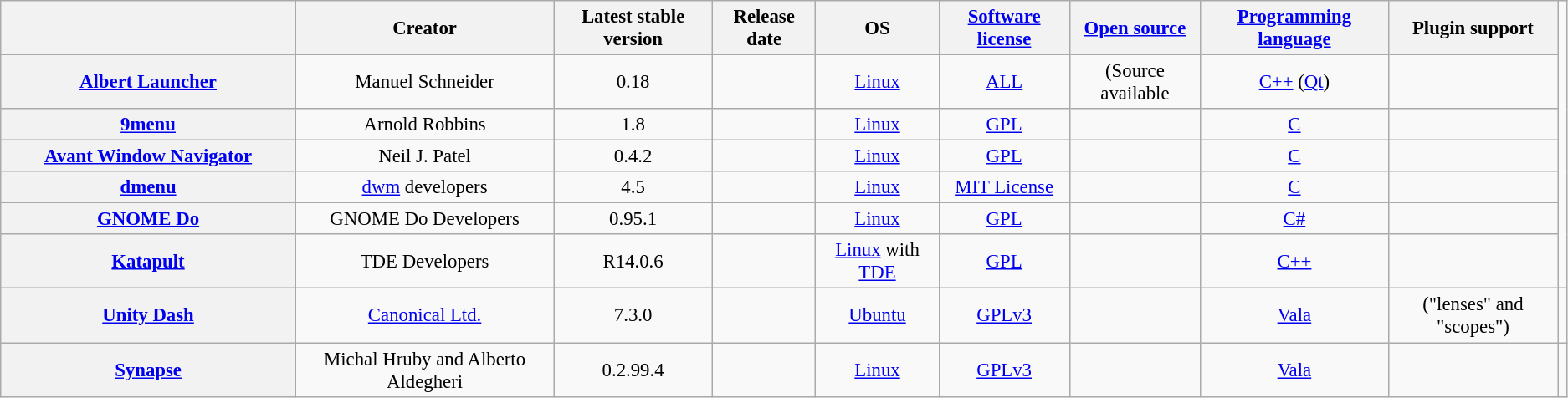<table class="wikitable sortable" style="text-align: center; font-size: 95%; width: auto; table-layout: fixed;">
<tr>
<th style="width: 15em"></th>
<th>Creator</th>
<th>Latest stable version</th>
<th>Release date</th>
<th>OS</th>
<th><a href='#'>Software license</a></th>
<th><a href='#'>Open source</a></th>
<th><a href='#'>Programming language</a></th>
<th>Plugin support</th>
</tr>
<tr>
<th><a href='#'>Albert Launcher</a></th>
<td>Manuel Schneider</td>
<td>0.18</td>
<td></td>
<td><a href='#'>Linux</a></td>
<td><a href='#'>ALL</a></td>
<td> (Source available</td>
<td><a href='#'>C++</a> (<a href='#'>Qt</a>)</td>
<td></td>
</tr>
<tr>
<th><a href='#'>9menu</a></th>
<td>Arnold Robbins</td>
<td>1.8</td>
<td></td>
<td><a href='#'>Linux</a></td>
<td><a href='#'>GPL</a></td>
<td></td>
<td><a href='#'>C</a></td>
<td></td>
</tr>
<tr>
<th><a href='#'>Avant Window Navigator</a></th>
<td>Neil J. Patel</td>
<td>0.4.2 </td>
<td></td>
<td><a href='#'>Linux</a></td>
<td><a href='#'>GPL</a></td>
<td></td>
<td><a href='#'>C</a></td>
<td></td>
</tr>
<tr>
<th><a href='#'>dmenu</a></th>
<td><a href='#'>dwm</a> developers</td>
<td>4.5</td>
<td></td>
<td><a href='#'>Linux</a></td>
<td><a href='#'>MIT License</a></td>
<td></td>
<td><a href='#'>C</a></td>
<td></td>
</tr>
<tr>
<th><a href='#'>GNOME Do</a></th>
<td>GNOME Do Developers</td>
<td>0.95.1</td>
<td></td>
<td><a href='#'>Linux</a></td>
<td><a href='#'>GPL</a></td>
<td></td>
<td><a href='#'>C#</a></td>
<td></td>
</tr>
<tr>
<th><a href='#'>Katapult</a></th>
<td>TDE Developers</td>
<td>R14.0.6</td>
<td></td>
<td><a href='#'>Linux</a> with <a href='#'>TDE</a></td>
<td><a href='#'>GPL</a></td>
<td></td>
<td><a href='#'>C++</a></td>
<td></td>
</tr>
<tr>
<th><a href='#'>Unity Dash</a></th>
<td><a href='#'>Canonical Ltd.</a></td>
<td>7.3.0</td>
<td></td>
<td><a href='#'>Ubuntu</a></td>
<td><a href='#'>GPLv3</a></td>
<td></td>
<td><a href='#'>Vala</a></td>
<td> ("lenses" and "scopes")</td>
<td></td>
</tr>
<tr>
<th><a href='#'>Synapse</a></th>
<td>Michal Hruby and Alberto Aldegheri</td>
<td>0.2.99.4</td>
<td></td>
<td><a href='#'>Linux</a></td>
<td><a href='#'>GPLv3</a></td>
<td></td>
<td><a href='#'>Vala</a></td>
<td></td>
</tr>
</table>
